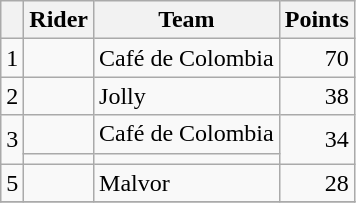<table class="wikitable">
<tr>
<th></th>
<th>Rider</th>
<th>Team</th>
<th>Points</th>
</tr>
<tr>
<td>1</td>
<td> </td>
<td>Café de Colombia</td>
<td align=right>70</td>
</tr>
<tr>
<td>2</td>
<td></td>
<td>Jolly</td>
<td align=right>38</td>
</tr>
<tr>
<td rowspan="2">3</td>
<td></td>
<td>Café de Colombia</td>
<td align=right rowspan="2">34</td>
</tr>
<tr>
<td> </td>
<td></td>
</tr>
<tr>
<td>5</td>
<td></td>
<td>Malvor</td>
<td align=right>28</td>
</tr>
<tr>
</tr>
</table>
